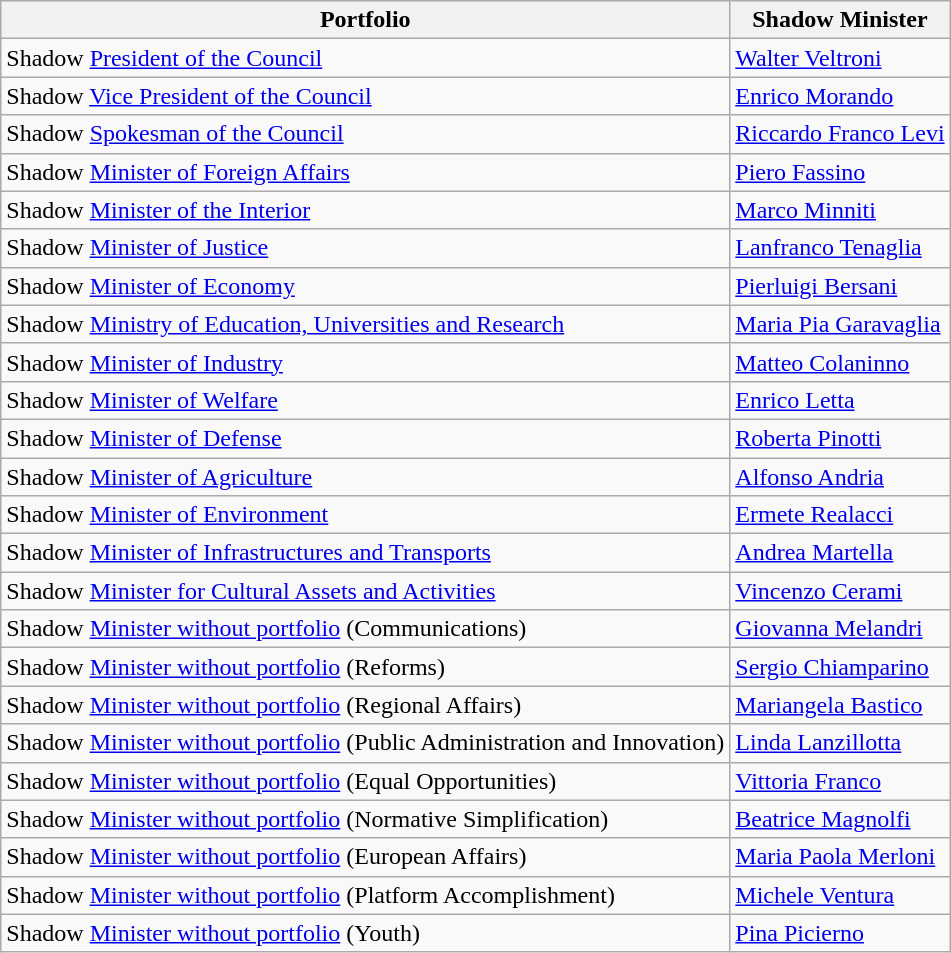<table class="wikitable">
<tr>
<th>Portfolio</th>
<th>Shadow Minister</th>
</tr>
<tr>
<td>Shadow <a href='#'>President of the Council</a></td>
<td><a href='#'>Walter Veltroni</a></td>
</tr>
<tr>
<td>Shadow <a href='#'>Vice President of the Council</a></td>
<td><a href='#'>Enrico Morando</a></td>
</tr>
<tr>
<td>Shadow <a href='#'>Spokesman of the Council</a></td>
<td><a href='#'>Riccardo Franco Levi</a></td>
</tr>
<tr>
<td>Shadow <a href='#'>Minister of Foreign Affairs</a></td>
<td><a href='#'>Piero Fassino</a></td>
</tr>
<tr>
<td>Shadow <a href='#'>Minister of the Interior</a></td>
<td><a href='#'>Marco Minniti</a></td>
</tr>
<tr>
<td>Shadow <a href='#'>Minister of Justice</a></td>
<td><a href='#'>Lanfranco Tenaglia</a></td>
</tr>
<tr>
<td>Shadow <a href='#'>Minister of Economy</a></td>
<td><a href='#'>Pierluigi Bersani</a></td>
</tr>
<tr>
<td>Shadow <a href='#'>Ministry of Education, Universities and Research</a></td>
<td><a href='#'>Maria Pia Garavaglia</a></td>
</tr>
<tr>
<td>Shadow <a href='#'>Minister of Industry</a></td>
<td><a href='#'>Matteo Colaninno</a></td>
</tr>
<tr>
<td>Shadow <a href='#'>Minister of Welfare</a></td>
<td><a href='#'>Enrico Letta</a></td>
</tr>
<tr>
<td>Shadow <a href='#'>Minister of Defense</a></td>
<td><a href='#'>Roberta Pinotti</a></td>
</tr>
<tr>
<td>Shadow <a href='#'>Minister of Agriculture</a></td>
<td><a href='#'>Alfonso Andria</a></td>
</tr>
<tr>
<td>Shadow <a href='#'>Minister of Environment</a></td>
<td><a href='#'>Ermete Realacci</a></td>
</tr>
<tr>
<td>Shadow <a href='#'>Minister of Infrastructures and Transports</a></td>
<td><a href='#'>Andrea Martella</a></td>
</tr>
<tr>
<td>Shadow <a href='#'>Minister for Cultural Assets and Activities</a></td>
<td><a href='#'>Vincenzo Cerami</a></td>
</tr>
<tr>
<td>Shadow <a href='#'>Minister without portfolio</a> (Communications)</td>
<td><a href='#'>Giovanna Melandri</a></td>
</tr>
<tr>
<td>Shadow <a href='#'>Minister without portfolio</a> (Reforms)</td>
<td><a href='#'>Sergio Chiamparino</a></td>
</tr>
<tr>
<td>Shadow <a href='#'>Minister without portfolio</a> (Regional Affairs)</td>
<td><a href='#'>Mariangela Bastico</a></td>
</tr>
<tr>
<td>Shadow <a href='#'>Minister without portfolio</a> (Public Administration and Innovation)</td>
<td><a href='#'>Linda Lanzillotta</a></td>
</tr>
<tr>
<td>Shadow <a href='#'>Minister without portfolio</a> (Equal Opportunities)</td>
<td><a href='#'>Vittoria Franco</a></td>
</tr>
<tr>
<td>Shadow <a href='#'>Minister without portfolio</a> (Normative Simplification)</td>
<td><a href='#'>Beatrice Magnolfi</a></td>
</tr>
<tr>
<td>Shadow <a href='#'>Minister without portfolio</a> (European Affairs)</td>
<td><a href='#'>Maria Paola Merloni</a></td>
</tr>
<tr>
<td>Shadow <a href='#'>Minister without portfolio</a> (Platform Accomplishment)</td>
<td><a href='#'>Michele Ventura</a></td>
</tr>
<tr>
<td>Shadow <a href='#'>Minister without portfolio</a> (Youth)</td>
<td><a href='#'>Pina Picierno</a></td>
</tr>
</table>
